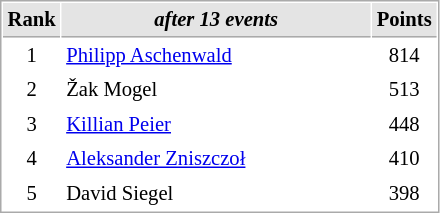<table cellspacing="1" cellpadding="3" style="border:1px solid #AAAAAA;font-size:86%">
<tr bgcolor="#E4E4E4">
<th style="border-bottom:1px solid #AAAAAA" width=10>Rank</th>
<th style="border-bottom:1px solid #AAAAAA" width=200><em>after 13 events</em></th>
<th style="border-bottom:1px solid #AAAAAA" width=20>Points</th>
</tr>
<tr>
<td align=center>1</td>
<td> <a href='#'>Philipp Aschenwald</a></td>
<td align=center>814</td>
</tr>
<tr>
<td align=center>2</td>
<td> Žak Mogel</td>
<td align=center>513</td>
</tr>
<tr>
<td align=center>3</td>
<td> <a href='#'>Killian Peier</a></td>
<td align=center>448</td>
</tr>
<tr>
<td align=center>4</td>
<td> <a href='#'>Aleksander Zniszczoł</a></td>
<td align=center>410</td>
</tr>
<tr>
<td align=center>5</td>
<td> David Siegel</td>
<td align=center>398</td>
</tr>
</table>
